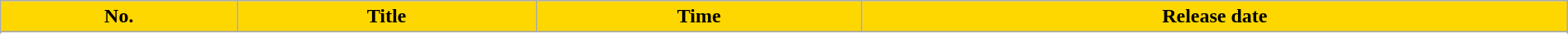<table class="wikitable plainrowheaders" style="width:100%; margin-right:0;">
<tr>
<th style="background:#FFD700">No.</th>
<th style="background:#FFD700">Title</th>
<th style="background:#FFD700">Time</th>
<th style="background:#FFD700">Release date</th>
</tr>
<tr>
</tr>
<tr>
</tr>
<tr>
</tr>
<tr>
</tr>
<tr>
</tr>
<tr>
</tr>
<tr>
</tr>
<tr>
</tr>
<tr>
</tr>
<tr>
</tr>
<tr>
</tr>
</table>
